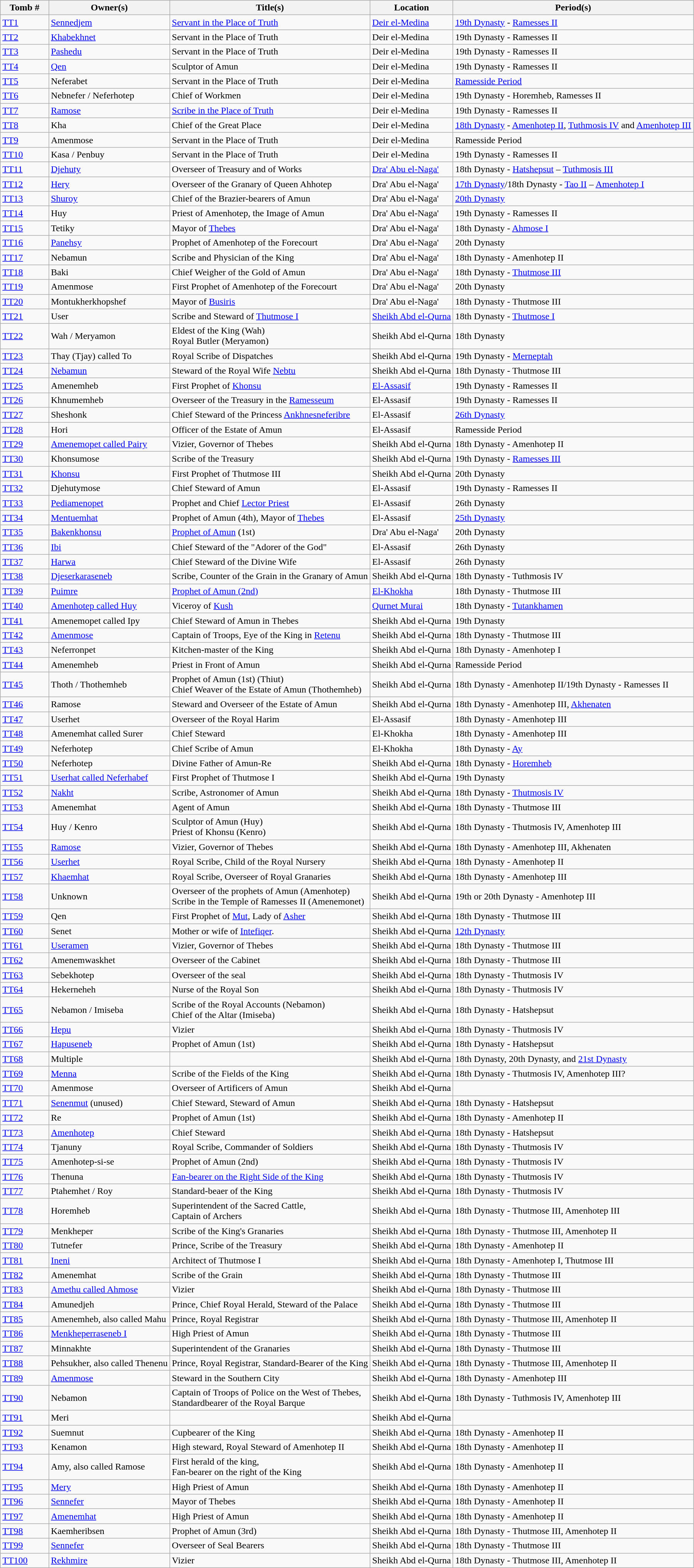<table class="wikitable sortable">
<tr>
<th scope="col" width=7%">Tomb #</th>
<th scope="col">Owner(s)</th>
<th scope="col">Title(s)</th>
<th scope="col">Location</th>
<th scope="col">Period(s)</th>
</tr>
<tr>
<td><a href='#'>TT1</a></td>
<td><a href='#'>Sennedjem</a></td>
<td><a href='#'>Servant in the Place of Truth</a></td>
<td><a href='#'>Deir el-Medina</a></td>
<td><a href='#'>19th Dynasty</a> - <a href='#'>Ramesses II</a></td>
</tr>
<tr>
<td><a href='#'>TT2</a></td>
<td><a href='#'>Khabekhnet</a></td>
<td>Servant in the Place of Truth</td>
<td>Deir el-Medina</td>
<td>19th Dynasty - Ramesses II</td>
</tr>
<tr>
<td><a href='#'>TT3</a></td>
<td><a href='#'>Pashedu</a></td>
<td>Servant in the Place of Truth</td>
<td>Deir el-Medina</td>
<td>19th Dynasty - Ramesses II</td>
</tr>
<tr>
<td><a href='#'>TT4</a></td>
<td><a href='#'>Qen</a></td>
<td>Sculptor of Amun</td>
<td>Deir el-Medina</td>
<td>19th Dynasty - Ramesses II</td>
</tr>
<tr>
<td><a href='#'>TT5</a></td>
<td>Neferabet</td>
<td>Servant in the Place of Truth</td>
<td>Deir el-Medina</td>
<td><a href='#'>Ramesside Period</a></td>
</tr>
<tr>
<td><a href='#'>TT6</a></td>
<td>Nebnefer / Neferhotep</td>
<td>Chief of Workmen</td>
<td>Deir el-Medina</td>
<td>19th Dynasty - Horemheb, Ramesses II</td>
</tr>
<tr>
<td><a href='#'>TT7</a></td>
<td><a href='#'>Ramose</a></td>
<td><a href='#'>Scribe in the Place of Truth</a></td>
<td>Deir el-Medina</td>
<td>19th Dynasty - Ramesses II</td>
</tr>
<tr>
<td><a href='#'>TT8</a></td>
<td>Kha</td>
<td>Chief of the Great Place</td>
<td>Deir el-Medina</td>
<td><a href='#'>18th Dynasty</a> - <a href='#'>Amenhotep II</a>, <a href='#'>Tuthmosis IV</a> and <a href='#'>Amenhotep III</a></td>
</tr>
<tr>
<td><a href='#'>TT9</a></td>
<td>Amenmose</td>
<td>Servant in the Place of Truth</td>
<td>Deir el-Medina</td>
<td>Ramesside Period</td>
</tr>
<tr>
<td><a href='#'>TT10</a></td>
<td>Kasa / Penbuy</td>
<td>Servant in the Place of Truth</td>
<td>Deir el-Medina</td>
<td>19th Dynasty - Ramesses II</td>
</tr>
<tr>
<td><a href='#'>TT11</a></td>
<td><a href='#'>Djehuty</a></td>
<td>Overseer of Treasury and of Works</td>
<td><a href='#'>Dra' Abu el-Naga'</a></td>
<td>18th Dynasty - <a href='#'>Hatshepsut</a> – <a href='#'>Tuthmosis III</a></td>
</tr>
<tr>
<td><a href='#'>TT12</a></td>
<td><a href='#'>Hery</a></td>
<td>Overseer of the Granary of Queen Ahhotep</td>
<td>Dra' Abu el-Naga'</td>
<td><a href='#'>17th Dynasty</a>/18th Dynasty - <a href='#'>Tao II</a> – <a href='#'>Amenhotep I</a></td>
</tr>
<tr>
<td><a href='#'>TT13</a></td>
<td><a href='#'>Shuroy</a></td>
<td>Chief of the Brazier-bearers of Amun</td>
<td>Dra' Abu el-Naga'</td>
<td><a href='#'>20th Dynasty</a></td>
</tr>
<tr>
<td><a href='#'>TT14</a></td>
<td>Huy</td>
<td>Priest of Amenhotep, the Image of Amun</td>
<td>Dra' Abu el-Naga'</td>
<td>19th Dynasty - Ramesses II</td>
</tr>
<tr>
<td><a href='#'>TT15</a></td>
<td>Tetiky</td>
<td>Mayor of <a href='#'>Thebes</a></td>
<td>Dra' Abu el-Naga'</td>
<td>18th Dynasty - <a href='#'>Ahmose I</a></td>
</tr>
<tr>
<td><a href='#'>TT16</a></td>
<td><a href='#'>Panehsy</a></td>
<td>Prophet of Amenhotep of the Forecourt</td>
<td>Dra' Abu el-Naga'</td>
<td>20th Dynasty</td>
</tr>
<tr>
<td><a href='#'>TT17</a></td>
<td>Nebamun</td>
<td>Scribe and Physician of the King</td>
<td>Dra' Abu el-Naga'</td>
<td>18th Dynasty - Amenhotep II</td>
</tr>
<tr>
<td><a href='#'>TT18</a></td>
<td>Baki</td>
<td>Chief Weigher of the Gold of Amun</td>
<td>Dra' Abu el-Naga'</td>
<td>18th Dynasty - <a href='#'>Thutmose III</a></td>
</tr>
<tr>
<td><a href='#'>TT19</a></td>
<td>Amenmose</td>
<td>First Prophet of Amenhotep of the Forecourt</td>
<td>Dra' Abu el-Naga'</td>
<td>20th Dynasty</td>
</tr>
<tr>
<td><a href='#'>TT20</a></td>
<td>Montukherkhopshef</td>
<td>Mayor of <a href='#'>Busiris</a></td>
<td>Dra' Abu el-Naga'</td>
<td>18th Dynasty - Thutmose III</td>
</tr>
<tr>
<td><a href='#'>TT21</a></td>
<td>User</td>
<td>Scribe and Steward of <a href='#'>Thutmose I</a></td>
<td><a href='#'>Sheikh Abd el-Qurna</a></td>
<td>18th Dynasty - <a href='#'>Thutmose I</a></td>
</tr>
<tr>
<td><a href='#'>TT22</a></td>
<td>Wah / Meryamon</td>
<td>Eldest of the King (Wah)<br>Royal Butler (Meryamon)</td>
<td>Sheikh Abd el-Qurna</td>
<td>18th Dynasty</td>
</tr>
<tr>
<td><a href='#'>TT23</a></td>
<td>Thay (Tjay) called To</td>
<td>Royal Scribe of Dispatches</td>
<td>Sheikh Abd el-Qurna</td>
<td>19th Dynasty - <a href='#'>Merneptah</a></td>
</tr>
<tr>
<td><a href='#'>TT24</a></td>
<td><a href='#'>Nebamun</a></td>
<td>Steward of the Royal Wife <a href='#'>Nebtu</a></td>
<td>Sheikh Abd el-Qurna</td>
<td>18th Dynasty - Thutmose III</td>
</tr>
<tr>
<td><a href='#'>TT25</a></td>
<td>Amenemheb</td>
<td>First Prophet of <a href='#'>Khonsu</a></td>
<td><a href='#'>El-Assasif</a></td>
<td>19th Dynasty - Ramesses II</td>
</tr>
<tr>
<td><a href='#'>TT26</a></td>
<td>Khnumemheb</td>
<td>Overseer of the Treasury in the <a href='#'>Ramesseum</a></td>
<td>El-Assasif</td>
<td>19th Dynasty - Ramesses II</td>
</tr>
<tr>
<td><a href='#'>TT27</a></td>
<td>Sheshonk</td>
<td>Chief Steward of the Princess <a href='#'>Ankhnesneferibre</a></td>
<td>El-Assasif</td>
<td><a href='#'>26th Dynasty</a></td>
</tr>
<tr>
<td><a href='#'>TT28</a></td>
<td>Hori</td>
<td>Officer of the Estate of Amun</td>
<td>El-Assasif</td>
<td>Ramesside Period</td>
</tr>
<tr>
<td><a href='#'>TT29</a></td>
<td><a href='#'>Amenemopet called Pairy</a></td>
<td>Vizier, Governor of Thebes</td>
<td>Sheikh Abd el-Qurna</td>
<td>18th Dynasty - Amenhotep II</td>
</tr>
<tr>
<td><a href='#'>TT30</a></td>
<td>Khonsumose</td>
<td>Scribe of the Treasury</td>
<td>Sheikh Abd el-Qurna</td>
<td>19th Dynasty - <a href='#'>Ramesses III</a></td>
</tr>
<tr>
<td><a href='#'>TT31</a></td>
<td><a href='#'>Khonsu</a></td>
<td>First Prophet of Thutmose III</td>
<td>Sheikh Abd el-Qurna</td>
<td>20th Dynasty</td>
</tr>
<tr>
<td><a href='#'>TT32</a></td>
<td>Djehutymose</td>
<td>Chief Steward of Amun</td>
<td>El-Assasif</td>
<td>19th Dynasty - Ramesses II</td>
</tr>
<tr>
<td><a href='#'>TT33</a></td>
<td><a href='#'>Pediamenopet</a></td>
<td>Prophet and Chief <a href='#'>Lector Priest</a></td>
<td>El-Assasif</td>
<td>26th Dynasty</td>
</tr>
<tr>
<td><a href='#'>TT34</a></td>
<td><a href='#'>Mentuemhat</a></td>
<td>Prophet of Amun (4th), Mayor of <a href='#'>Thebes</a></td>
<td>El-Assasif</td>
<td><a href='#'>25th Dynasty</a></td>
</tr>
<tr>
<td><a href='#'>TT35</a></td>
<td><a href='#'>Bakenkhonsu</a></td>
<td><a href='#'>Prophet of Amun</a> (1st)</td>
<td>Dra' Abu el-Naga'</td>
<td>20th Dynasty</td>
</tr>
<tr>
<td><a href='#'>TT36</a></td>
<td><a href='#'>Ibi</a></td>
<td>Chief Steward of the "Adorer of the God"</td>
<td>El-Assasif</td>
<td>26th Dynasty</td>
</tr>
<tr>
<td><a href='#'>TT37</a></td>
<td><a href='#'>Harwa</a></td>
<td>Chief Steward of the Divine Wife</td>
<td>El-Assasif</td>
<td>26th Dynasty</td>
</tr>
<tr>
<td><a href='#'>TT38</a></td>
<td><a href='#'>Djeserkaraseneb</a></td>
<td>Scribe, Counter of the Grain in the Granary of Amun</td>
<td>Sheikh Abd el-Qurna</td>
<td>18th Dynasty - Tuthmosis IV</td>
</tr>
<tr>
<td><a href='#'>TT39</a></td>
<td><a href='#'>Puimre</a></td>
<td><a href='#'>Prophet of Amun (2nd)</a></td>
<td><a href='#'>El-Khokha</a></td>
<td>18th Dynasty - Thutmose III</td>
</tr>
<tr>
<td><a href='#'>TT40</a></td>
<td><a href='#'>Amenhotep called Huy</a></td>
<td>Viceroy of <a href='#'>Kush</a></td>
<td><a href='#'>Qurnet Murai</a></td>
<td>18th Dynasty - <a href='#'>Tutankhamen</a></td>
</tr>
<tr>
<td><a href='#'>TT41</a></td>
<td>Amenemopet called Ipy</td>
<td>Chief Steward of Amun in Thebes</td>
<td>Sheikh Abd el-Qurna</td>
<td>19th Dynasty</td>
</tr>
<tr>
<td><a href='#'>TT42</a></td>
<td><a href='#'>Amenmose</a></td>
<td>Captain of Troops, Eye of the King in <a href='#'>Retenu</a></td>
<td>Sheikh Abd el-Qurna</td>
<td>18th Dynasty - Thutmose III</td>
</tr>
<tr>
<td><a href='#'>TT43</a></td>
<td>Neferronpet</td>
<td>Kitchen-master of the King</td>
<td>Sheikh Abd el-Qurna</td>
<td>18th Dynasty - Amenhotep I</td>
</tr>
<tr>
<td><a href='#'>TT44</a></td>
<td>Amenemheb</td>
<td>Priest in Front of Amun</td>
<td>Sheikh Abd el-Qurna</td>
<td>Ramesside Period</td>
</tr>
<tr>
<td><a href='#'>TT45</a></td>
<td>Thoth / Thothemheb</td>
<td>Prophet of Amun (1st) (Thiut)<br>Chief Weaver of the Estate of Amun (Thothemheb)</td>
<td>Sheikh Abd el-Qurna</td>
<td>18th Dynasty - Amenhotep II/19th Dynasty - Ramesses II</td>
</tr>
<tr>
<td><a href='#'>TT46</a></td>
<td>Ramose</td>
<td>Steward and Overseer of the Estate of Amun</td>
<td>Sheikh Abd el-Qurna</td>
<td>18th Dynasty - Amenhotep III, <a href='#'>Akhenaten</a></td>
</tr>
<tr>
<td><a href='#'>TT47</a></td>
<td>Userhet</td>
<td>Overseer of the Royal Harim</td>
<td>El-Assasif</td>
<td>18th Dynasty - Amenhotep III</td>
</tr>
<tr>
<td><a href='#'>TT48</a></td>
<td>Amenemhat called Surer</td>
<td>Chief Steward</td>
<td>El-Khokha</td>
<td>18th Dynasty - Amenhotep III</td>
</tr>
<tr>
<td><a href='#'>TT49</a></td>
<td>Neferhotep</td>
<td>Chief Scribe of Amun</td>
<td>El-Khokha</td>
<td>18th Dynasty - <a href='#'>Ay</a></td>
</tr>
<tr>
<td><a href='#'>TT50</a></td>
<td>Neferhotep</td>
<td>Divine Father of Amun-Re</td>
<td>Sheikh Abd el-Qurna</td>
<td>18th Dynasty - <a href='#'>Horemheb</a></td>
</tr>
<tr>
<td><a href='#'>TT51</a></td>
<td><a href='#'>Userhat called Neferhabef</a></td>
<td>First Prophet of Thutmose I</td>
<td>Sheikh Abd el-Qurna</td>
<td>19th Dynasty</td>
</tr>
<tr>
<td><a href='#'>TT52</a></td>
<td><a href='#'>Nakht</a></td>
<td>Scribe, Astronomer of Amun</td>
<td>Sheikh Abd el-Qurna</td>
<td>18th Dynasty - <a href='#'>Thutmosis IV</a></td>
</tr>
<tr>
<td><a href='#'>TT53</a></td>
<td>Amenemhat</td>
<td>Agent of Amun</td>
<td>Sheikh Abd el-Qurna</td>
<td>18th Dynasty - Thutmose III</td>
</tr>
<tr>
<td><a href='#'>TT54</a></td>
<td>Huy / Kenro</td>
<td>Sculptor of Amun (Huy) <br>Priest of Khonsu (Kenro)</td>
<td>Sheikh Abd el-Qurna</td>
<td>18th Dynasty - Thutmosis IV, Amenhotep III</td>
</tr>
<tr>
<td><a href='#'>TT55</a></td>
<td><a href='#'>Ramose</a></td>
<td>Vizier, Governor of Thebes</td>
<td>Sheikh Abd el-Qurna</td>
<td>18th Dynasty - Amenhotep III, Akhenaten</td>
</tr>
<tr>
<td><a href='#'>TT56</a></td>
<td><a href='#'>Userhet</a></td>
<td>Royal Scribe, Child of the Royal Nursery</td>
<td>Sheikh Abd el-Qurna</td>
<td>18th Dynasty - Amenhotep II</td>
</tr>
<tr>
<td><a href='#'>TT57</a></td>
<td><a href='#'>Khaemhat</a></td>
<td>Royal Scribe, Overseer of Royal Granaries</td>
<td>Sheikh Abd el-Qurna</td>
<td>18th Dynasty - Amenhotep III</td>
</tr>
<tr>
<td><a href='#'>TT58</a></td>
<td>Unknown</td>
<td>Overseer of the prophets of Amun (Amenhotep)<br>Scribe in the Temple of Ramesses II (Amenemonet)</td>
<td>Sheikh Abd el-Qurna</td>
<td>19th or 20th Dynasty - Amenhotep III</td>
</tr>
<tr>
<td><a href='#'>TT59</a></td>
<td>Qen</td>
<td>First Prophet of <a href='#'>Mut</a>, Lady of <a href='#'>Asher</a></td>
<td>Sheikh Abd el-Qurna</td>
<td>18th Dynasty - Thutmose III</td>
</tr>
<tr>
<td><a href='#'>TT60</a></td>
<td>Senet</td>
<td>Mother or wife of <a href='#'>Intefiqer</a>.</td>
<td>Sheikh Abd el-Qurna</td>
<td><a href='#'>12th Dynasty</a></td>
</tr>
<tr>
<td><a href='#'>TT61</a></td>
<td><a href='#'>Useramen</a></td>
<td>Vizier, Governor of Thebes</td>
<td>Sheikh Abd el-Qurna</td>
<td>18th Dynasty - Thutmose III</td>
</tr>
<tr>
<td><a href='#'>TT62</a></td>
<td>Amenemwaskhet</td>
<td>Overseer of the Cabinet</td>
<td>Sheikh Abd el-Qurna</td>
<td>18th Dynasty - Thutmose III</td>
</tr>
<tr>
<td><a href='#'>TT63</a></td>
<td>Sebekhotep</td>
<td>Overseer of the seal</td>
<td>Sheikh Abd el-Qurna</td>
<td>18th Dynasty - Thutmosis IV</td>
</tr>
<tr>
<td><a href='#'>TT64</a></td>
<td>Hekerneheh</td>
<td>Nurse of the Royal Son</td>
<td>Sheikh Abd el-Qurna</td>
<td>18th Dynasty - Thutmosis IV</td>
</tr>
<tr>
<td><a href='#'>TT65</a></td>
<td>Nebamon / Imiseba</td>
<td>Scribe of the Royal Accounts (Nebamon)<br>Chief of the Altar (Imiseba)</td>
<td>Sheikh Abd el-Qurna</td>
<td>18th Dynasty - Hatshepsut</td>
</tr>
<tr>
<td><a href='#'>TT66</a></td>
<td><a href='#'>Hepu</a></td>
<td>Vizier</td>
<td>Sheikh Abd el-Qurna</td>
<td>18th Dynasty - Thutmosis IV</td>
</tr>
<tr>
<td><a href='#'>TT67</a></td>
<td><a href='#'>Hapuseneb</a></td>
<td>Prophet of Amun (1st)</td>
<td>Sheikh Abd el-Qurna</td>
<td>18th Dynasty - Hatshepsut</td>
</tr>
<tr>
<td><a href='#'>TT68</a></td>
<td>Multiple</td>
<td></td>
<td>Sheikh Abd el-Qurna</td>
<td>18th Dynasty, 20th Dynasty, and <a href='#'>21st Dynasty</a></td>
</tr>
<tr>
<td><a href='#'>TT69</a></td>
<td><a href='#'>Menna</a></td>
<td>Scribe of the Fields of the King</td>
<td>Sheikh Abd el-Qurna</td>
<td>18th Dynasty - Thutmosis IV, Amenhotep III?</td>
</tr>
<tr>
<td><a href='#'>TT70</a></td>
<td>Amenmose</td>
<td>Overseer of Artificers of Amun</td>
<td>Sheikh Abd el-Qurna</td>
<td></td>
</tr>
<tr>
<td><a href='#'>TT71</a></td>
<td><a href='#'>Senenmut</a> (unused)</td>
<td>Chief Steward, Steward of Amun</td>
<td>Sheikh Abd el-Qurna</td>
<td>18th Dynasty - Hatshepsut</td>
</tr>
<tr>
<td><a href='#'>TT72</a></td>
<td>Re</td>
<td>Prophet of Amun (1st)</td>
<td>Sheikh Abd el-Qurna</td>
<td>18th Dynasty - Amenhotep II</td>
</tr>
<tr>
<td><a href='#'>TT73</a></td>
<td><a href='#'>Amenhotep</a></td>
<td>Chief Steward</td>
<td>Sheikh Abd el-Qurna</td>
<td>18th Dynasty - Hatshepsut</td>
</tr>
<tr>
<td><a href='#'>TT74</a></td>
<td>Tjanuny</td>
<td>Royal Scribe, Commander of Soldiers</td>
<td>Sheikh Abd el-Qurna</td>
<td>18th Dynasty - Thutmosis IV</td>
</tr>
<tr>
<td><a href='#'>TT75</a></td>
<td>Amenhotep-si-se</td>
<td>Prophet of Amun (2nd)</td>
<td>Sheikh Abd el-Qurna</td>
<td>18th Dynasty - Thutmosis IV</td>
</tr>
<tr>
<td><a href='#'>TT76</a></td>
<td>Thenuna</td>
<td><a href='#'>Fan-bearer on the Right Side of the King</a></td>
<td>Sheikh Abd el-Qurna</td>
<td>18th Dynasty - Thutmosis IV</td>
</tr>
<tr>
<td><a href='#'>TT77</a></td>
<td>Ptahemhet / Roy</td>
<td>Standard-beaer of the King</td>
<td>Sheikh Abd el-Qurna</td>
<td>18th Dynasty - Thutmosis IV</td>
</tr>
<tr>
<td><a href='#'>TT78</a></td>
<td>Horemheb</td>
<td>Superintendent of the Sacred Cattle,<br> Captain of Archers</td>
<td>Sheikh Abd el-Qurna</td>
<td>18th Dynasty - Thutmose III, Amenhotep III</td>
</tr>
<tr>
<td><a href='#'>TT79</a></td>
<td>Menkheper</td>
<td>Scribe of the King's Granaries</td>
<td>Sheikh Abd el-Qurna</td>
<td>18th Dynasty - Thutmose III, Amenhotep II</td>
</tr>
<tr>
<td><a href='#'>TT80</a></td>
<td>Tutnefer</td>
<td>Prince, Scribe of the Treasury</td>
<td>Sheikh Abd el-Qurna</td>
<td>18th Dynasty - Amenhotep II</td>
</tr>
<tr>
<td><a href='#'>TT81</a></td>
<td><a href='#'>Ineni</a></td>
<td>Architect of Thutmose I</td>
<td>Sheikh Abd el-Qurna</td>
<td>18th Dynasty - Amenhotep I, Thutmose III</td>
</tr>
<tr>
<td><a href='#'>TT82</a></td>
<td>Amenemhat</td>
<td>Scribe of the Grain</td>
<td>Sheikh Abd el-Qurna</td>
<td>18th Dynasty - Thutmose III</td>
</tr>
<tr>
<td><a href='#'>TT83</a></td>
<td><a href='#'>Amethu called Ahmose</a></td>
<td>Vizier</td>
<td>Sheikh Abd el-Qurna</td>
<td>18th Dynasty - Thutmose III</td>
</tr>
<tr>
<td><a href='#'>TT84</a></td>
<td>Amunedjeh</td>
<td>Prince, Chief Royal Herald, Steward of the Palace</td>
<td>Sheikh Abd el-Qurna</td>
<td>18th Dynasty - Thutmose III</td>
</tr>
<tr>
<td><a href='#'>TT85</a></td>
<td>Amenemheb, also called Mahu</td>
<td>Prince, Royal Registrar</td>
<td>Sheikh Abd el-Qurna</td>
<td>18th Dynasty - Thutmose III, Amenhotep II</td>
</tr>
<tr>
<td><a href='#'>TT86</a></td>
<td><a href='#'>Menkheperraseneb I</a></td>
<td>High Priest of Amun</td>
<td>Sheikh Abd el-Qurna</td>
<td>18th Dynasty - Thutmose III</td>
</tr>
<tr>
<td><a href='#'>TT87</a></td>
<td>Minnakhte</td>
<td>Superintendent of the Granaries</td>
<td>Sheikh Abd el-Qurna</td>
<td>18th Dynasty - Thutmose III</td>
</tr>
<tr>
<td><a href='#'>TT88</a></td>
<td>Pehsukher, also called Thenenu</td>
<td>Prince, Royal Registrar, Standard-Bearer of the King</td>
<td>Sheikh Abd el-Qurna</td>
<td>18th Dynasty - Thutmose III, Amenhotep II</td>
</tr>
<tr>
<td><a href='#'>TT89</a></td>
<td><a href='#'>Amenmose</a></td>
<td>Steward in the Southern City</td>
<td>Sheikh Abd el-Qurna</td>
<td>18th Dynasty - Amenhotep III</td>
</tr>
<tr>
<td><a href='#'>TT90</a></td>
<td>Nebamon</td>
<td>Captain of Troops of Police on the West of Thebes,<br>Standardbearer of the Royal Barque</td>
<td>Sheikh Abd el-Qurna</td>
<td>18th Dynasty - Tuthmosis IV, Amenhotep III</td>
</tr>
<tr>
<td><a href='#'>TT91</a></td>
<td>Meri</td>
<td></td>
<td>Sheikh Abd el-Qurna</td>
<td></td>
</tr>
<tr>
<td><a href='#'>TT92</a></td>
<td>Suemnut</td>
<td>Cupbearer of the King</td>
<td>Sheikh Abd el-Qurna</td>
<td>18th Dynasty - Amenhotep II</td>
</tr>
<tr>
<td><a href='#'>TT93</a></td>
<td>Kenamon</td>
<td>High steward, Royal Steward of Amenhotep II</td>
<td>Sheikh Abd el-Qurna</td>
<td>18th Dynasty - Amenhotep II</td>
</tr>
<tr>
<td><a href='#'>TT94</a></td>
<td>Amy, also called Ramose</td>
<td>First herald of the king,<br> Fan-bearer on the right of the King</td>
<td>Sheikh Abd el-Qurna</td>
<td>18th Dynasty - Amenhotep II</td>
</tr>
<tr>
<td><a href='#'>TT95</a></td>
<td><a href='#'>Mery</a></td>
<td>High Priest of Amun</td>
<td>Sheikh Abd el-Qurna</td>
<td>18th Dynasty - Amenhotep II</td>
</tr>
<tr>
<td><a href='#'>TT96</a></td>
<td><a href='#'>Sennefer</a></td>
<td>Mayor of Thebes</td>
<td>Sheikh Abd el-Qurna</td>
<td>18th Dynasty - Amenhotep II</td>
</tr>
<tr>
<td><a href='#'>TT97</a></td>
<td><a href='#'>Amenemhat</a></td>
<td>High Priest of Amun</td>
<td>Sheikh Abd el-Qurna</td>
<td>18th Dynasty - Amenhotep II</td>
</tr>
<tr>
<td><a href='#'>TT98</a></td>
<td>Kaemheribsen</td>
<td>Prophet of Amun (3rd)</td>
<td>Sheikh Abd el-Qurna</td>
<td>18th Dynasty - Thutmose III, Amenhotep II</td>
</tr>
<tr>
<td><a href='#'>TT99</a></td>
<td><a href='#'>Sennefer</a></td>
<td>Overseer of Seal Bearers</td>
<td>Sheikh Abd el-Qurna</td>
<td>18th Dynasty - Thutmose III</td>
</tr>
<tr>
<td><a href='#'>TT100</a></td>
<td><a href='#'>Rekhmire</a></td>
<td>Vizier</td>
<td>Sheikh Abd el-Qurna</td>
<td>18th Dynasty - Thutmose III, Amenhotep II</td>
</tr>
</table>
